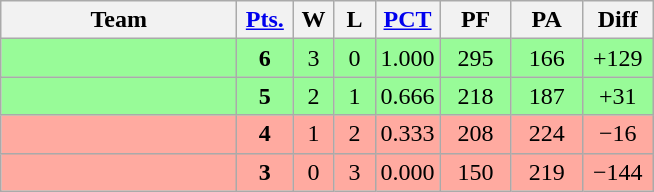<table class=wikitable>
<tr align=center>
<th width=150px>Team</th>
<th width=30px><a href='#'>Pts.</a></th>
<th width=20px>W</th>
<th width=20px>L</th>
<th><a href='#'>PCT</a></th>
<th width=40px>PF</th>
<th width=40px>PA</th>
<th width=40px>Diff</th>
</tr>
<tr align=center bgcolor="#98fb98">
<td align=left></td>
<td><strong>6</strong></td>
<td>3</td>
<td>0</td>
<td>1.000</td>
<td>295</td>
<td>166</td>
<td>+129</td>
</tr>
<tr align=center bgcolor="#98fb98">
<td align=left></td>
<td><strong>5</strong></td>
<td>2</td>
<td>1</td>
<td>0.666</td>
<td>218</td>
<td>187</td>
<td>+31</td>
</tr>
<tr align=center bgcolor="ffaaa">
<td align=left></td>
<td><strong>4</strong></td>
<td>1</td>
<td>2</td>
<td>0.333</td>
<td>208</td>
<td>224</td>
<td>−16</td>
</tr>
<tr align=center bgcolor="ffaaa">
<td align=left></td>
<td><strong>3</strong></td>
<td>0</td>
<td>3</td>
<td>0.000</td>
<td>150</td>
<td>219</td>
<td>−144</td>
</tr>
</table>
